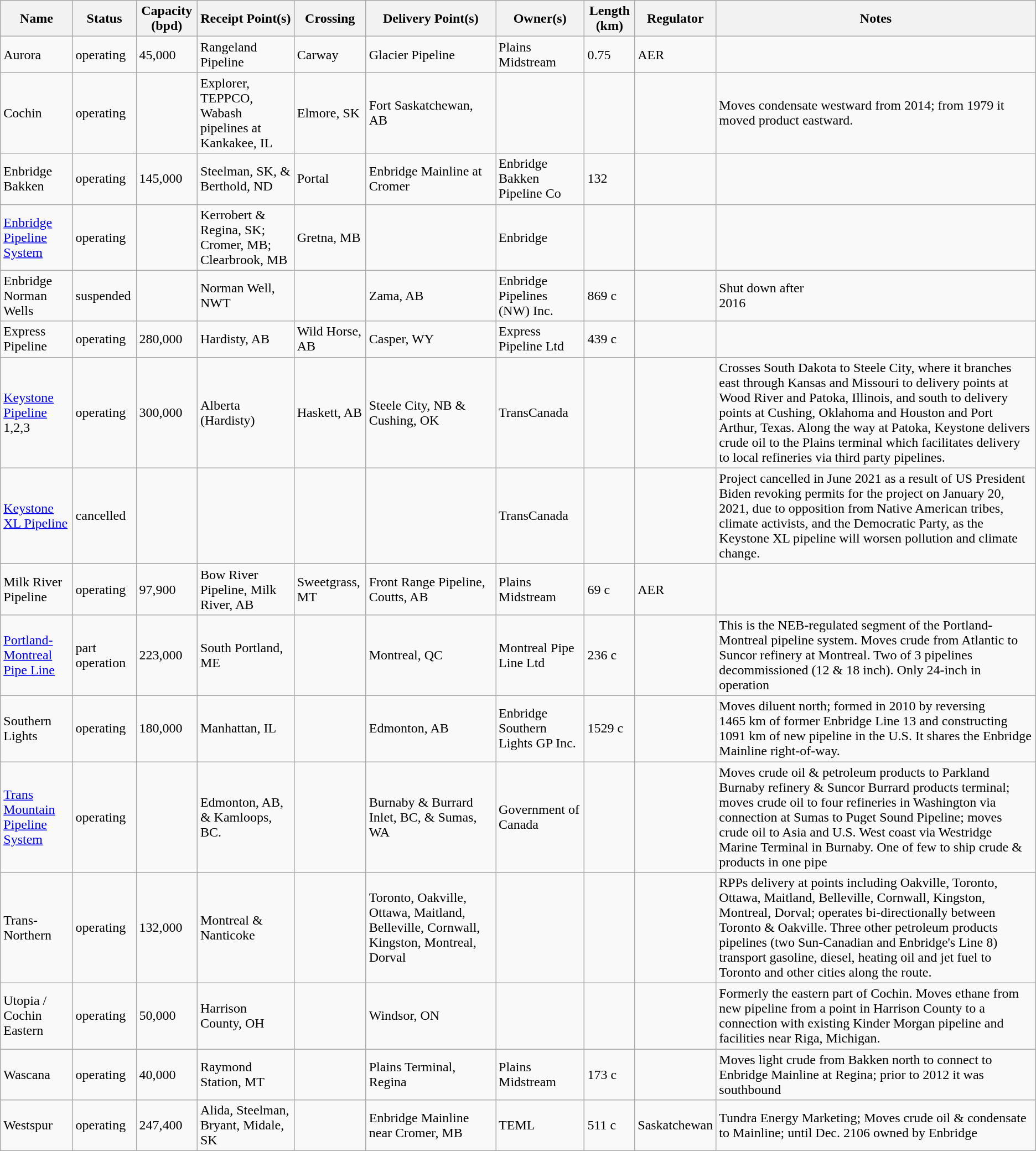<table class="wikitable sortable mw-collapsible">
<tr>
<th>Name</th>
<th>Status</th>
<th>Capacity (bpd)</th>
<th>Receipt Point(s)</th>
<th>Crossing</th>
<th>Delivery Point(s)</th>
<th>Owner(s)</th>
<th>Length (km)</th>
<th>Regulator</th>
<th>Notes</th>
</tr>
<tr>
<td>Aurora</td>
<td>operating</td>
<td>45,000</td>
<td>Rangeland Pipeline</td>
<td>Carway</td>
<td>Glacier Pipeline</td>
<td>Plains Midstream</td>
<td>0.75</td>
<td>AER</td>
<td></td>
</tr>
<tr>
<td>Cochin</td>
<td>operating</td>
<td></td>
<td>Explorer, TEPPCO, Wabash pipelines at Kankakee, IL</td>
<td>Elmore, SK</td>
<td>Fort Saskatchewan, AB</td>
<td></td>
<td></td>
<td></td>
<td>Moves condensate westward from 2014; from 1979 it moved product eastward.</td>
</tr>
<tr>
<td>Enbridge Bakken</td>
<td>operating</td>
<td>145,000</td>
<td>Steelman, SK, & Berthold, ND</td>
<td>Portal</td>
<td>Enbridge Mainline at Cromer</td>
<td>Enbridge Bakken Pipeline Co</td>
<td>132</td>
<td></td>
<td></td>
</tr>
<tr>
<td><a href='#'>Enbridge Pipeline System</a></td>
<td>operating</td>
<td></td>
<td>Kerrobert & Regina, SK; Cromer, MB; Clearbrook, MB</td>
<td>Gretna, MB</td>
<td></td>
<td>Enbridge</td>
<td></td>
<td></td>
<td></td>
</tr>
<tr>
<td>Enbridge Norman Wells</td>
<td>suspended</td>
<td></td>
<td>Norman Well, NWT</td>
<td></td>
<td>Zama, AB</td>
<td>Enbridge Pipelines (NW) Inc.</td>
<td>869 c</td>
<td></td>
<td>Shut down after<br>2016</td>
</tr>
<tr>
<td>Express Pipeline</td>
<td>operating</td>
<td>280,000</td>
<td>Hardisty, AB</td>
<td>Wild Horse, AB</td>
<td>Casper, WY</td>
<td>Express Pipeline Ltd</td>
<td>439 c</td>
<td></td>
<td></td>
</tr>
<tr>
<td><a href='#'>Keystone Pipeline</a> 1,2,3</td>
<td>operating</td>
<td>300,000</td>
<td>Alberta (Hardisty)</td>
<td>Haskett, AB</td>
<td>Steele City, NB & Cushing, OK</td>
<td>TransCanada</td>
<td></td>
<td></td>
<td>Crosses South Dakota to Steele City, where it branches east through Kansas and Missouri to delivery points at Wood River and Patoka, Illinois, and south to delivery points at Cushing, Oklahoma and Houston and Port Arthur, Texas. Along the way at Patoka, Keystone delivers crude oil to the Plains terminal which facilitates delivery to local refineries via third party pipelines.</td>
</tr>
<tr>
<td><a href='#'>Keystone XL Pipeline</a></td>
<td>cancelled</td>
<td></td>
<td></td>
<td></td>
<td></td>
<td>TransCanada</td>
<td></td>
<td></td>
<td>Project cancelled in June 2021 as a result of US President Biden revoking permits for the project on January 20, 2021, due to opposition from Native American tribes, climate activists, and the Democratic Party, as the Keystone XL pipeline will worsen pollution and climate change.</td>
</tr>
<tr>
<td>Milk River Pipeline</td>
<td>operating</td>
<td>97,900</td>
<td>Bow River Pipeline, Milk River, AB</td>
<td>Sweetgrass, MT</td>
<td>Front Range Pipeline, Coutts, AB</td>
<td>Plains Midstream</td>
<td>69 c</td>
<td>AER</td>
<td></td>
</tr>
<tr>
<td><a href='#'>Portland-Montreal Pipe Line</a></td>
<td>part operation</td>
<td>223,000</td>
<td>South Portland, ME</td>
<td></td>
<td>Montreal, QC</td>
<td>Montreal Pipe Line Ltd</td>
<td>236 c</td>
<td></td>
<td>This is the NEB-regulated segment of the Portland-Montreal pipeline system. Moves crude from Atlantic to Suncor refinery at Montreal. Two of 3 pipelines decommissioned (12 & 18 inch). Only 24-inch in operation</td>
</tr>
<tr>
<td>Southern Lights</td>
<td>operating</td>
<td>180,000</td>
<td>Manhattan, IL</td>
<td></td>
<td>Edmonton, AB</td>
<td>Enbridge Southern Lights GP Inc.</td>
<td>1529 c</td>
<td></td>
<td>Moves diluent north; formed in 2010 by reversing 1465 km of former Enbridge Line 13 and constructing 1091 km of new pipeline in the U.S. It shares the Enbridge Mainline right-of-way.</td>
</tr>
<tr>
<td><a href='#'>Trans Mountain Pipeline System</a></td>
<td>operating</td>
<td></td>
<td>Edmonton, AB, & Kamloops, BC.</td>
<td></td>
<td>Burnaby & Burrard Inlet, BC, & Sumas, WA</td>
<td>Government of Canada</td>
<td></td>
<td></td>
<td>Moves crude oil & petroleum products to Parkland Burnaby refinery & Suncor Burrard products terminal; moves crude oil to four refineries in Washington via connection at Sumas to Puget Sound Pipeline; moves crude oil to Asia and U.S. West coast via Westridge Marine Terminal in Burnaby. One of few to ship crude & products in one pipe</td>
</tr>
<tr>
<td>Trans-Northern</td>
<td>operating</td>
<td>132,000</td>
<td>Montreal & Nanticoke</td>
<td></td>
<td>Toronto, Oakville, Ottawa, Maitland, Belleville, Cornwall, Kingston, Montreal, Dorval</td>
<td></td>
<td></td>
<td></td>
<td>RPPs delivery at points including Oakville, Toronto, Ottawa, Maitland, Belleville, Cornwall, Kingston, Montreal, Dorval; operates bi-directionally between Toronto & Oakville. Three other petroleum products pipelines (two Sun-Canadian and Enbridge's Line 8) transport gasoline, diesel, heating oil and jet fuel to Toronto and other cities along the route.</td>
</tr>
<tr>
<td>Utopia / Cochin Eastern</td>
<td>operating</td>
<td>50,000</td>
<td>Harrison County, OH</td>
<td></td>
<td>Windsor, ON</td>
<td></td>
<td></td>
<td></td>
<td>Formerly the eastern part of Cochin. Moves ethane from new pipeline from a point in Harrison County to a connection with existing Kinder Morgan pipeline and facilities near Riga, Michigan.</td>
</tr>
<tr>
<td>Wascana</td>
<td>operating</td>
<td>40,000</td>
<td>Raymond Station, MT</td>
<td></td>
<td>Plains Terminal, Regina</td>
<td>Plains Midstream</td>
<td>173 c</td>
<td></td>
<td>Moves light crude from Bakken north to connect to Enbridge Mainline at Regina; prior to 2012 it was southbound</td>
</tr>
<tr>
<td>Westspur</td>
<td>operating</td>
<td>247,400</td>
<td>Alida, Steelman, Bryant, Midale, SK</td>
<td></td>
<td>Enbridge Mainline near Cromer, MB</td>
<td>TEML</td>
<td>511 c</td>
<td>Saskatchewan</td>
<td>Tundra Energy Marketing; Moves crude oil & condensate to Mainline; until Dec. 2106 owned by Enbridge</td>
</tr>
</table>
